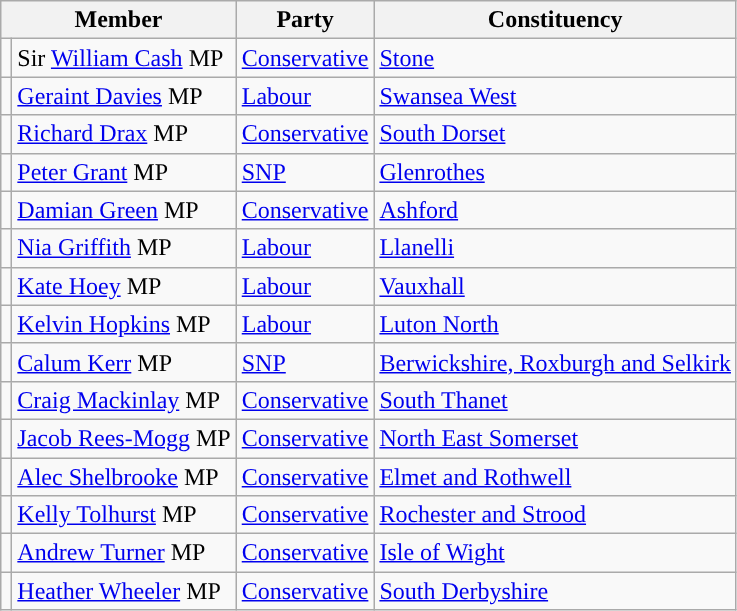<table class="wikitable">
<tr>
<th colspan="2" valign="top">Member</th>
<th valign="top">Party</th>
<th valign="top">Constituency</th>
</tr>
<tr>
<td style="color:inherit;background:"></td>
<td>Sir <a href='#'>William Cash</a> MP</td>
<td><a href='#'>Conservative</a></td>
<td><a href='#'>Stone</a></td>
</tr>
<tr>
<td style="color:inherit;background:"></td>
<td><a href='#'>Geraint Davies</a> MP</td>
<td><a href='#'>Labour</a></td>
<td><a href='#'>Swansea West</a></td>
</tr>
<tr>
<td style="color:inherit;background:"></td>
<td><a href='#'>Richard Drax</a> MP</td>
<td><a href='#'>Conservative</a></td>
<td><a href='#'>South Dorset</a></td>
</tr>
<tr>
<td style="color:inherit;background:"></td>
<td><a href='#'>Peter Grant</a> MP</td>
<td><a href='#'>SNP</a></td>
<td><a href='#'>Glenrothes</a></td>
</tr>
<tr>
<td style="color:inherit;background:"></td>
<td><a href='#'>Damian Green</a> MP</td>
<td><a href='#'>Conservative</a></td>
<td><a href='#'>Ashford</a></td>
</tr>
<tr>
<td style="color:inherit;background:"></td>
<td><a href='#'>Nia Griffith</a> MP</td>
<td><a href='#'>Labour</a></td>
<td><a href='#'>Llanelli</a></td>
</tr>
<tr>
<td style="color:inherit;background:"></td>
<td><a href='#'>Kate Hoey</a> MP</td>
<td><a href='#'>Labour</a></td>
<td><a href='#'>Vauxhall</a></td>
</tr>
<tr>
<td style="color:inherit;background:"></td>
<td><a href='#'>Kelvin Hopkins</a> MP</td>
<td><a href='#'>Labour</a></td>
<td><a href='#'>Luton North</a></td>
</tr>
<tr>
<td style="color:inherit;background:"></td>
<td><a href='#'>Calum Kerr</a> MP</td>
<td><a href='#'>SNP</a></td>
<td><a href='#'>Berwickshire, Roxburgh and Selkirk</a></td>
</tr>
<tr>
<td style="color:inherit;background:"></td>
<td><a href='#'>Craig Mackinlay</a> MP</td>
<td><a href='#'>Conservative</a></td>
<td><a href='#'>South Thanet</a></td>
</tr>
<tr>
<td style="color:inherit;background:"></td>
<td><a href='#'>Jacob Rees-Mogg</a> MP</td>
<td><a href='#'>Conservative</a></td>
<td><a href='#'>North East Somerset</a></td>
</tr>
<tr>
<td style="color:inherit;background:"></td>
<td><a href='#'>Alec Shelbrooke</a> MP</td>
<td><a href='#'>Conservative</a></td>
<td><a href='#'>Elmet and Rothwell</a></td>
</tr>
<tr>
<td style="color:inherit;background:"></td>
<td><a href='#'>Kelly Tolhurst</a> MP</td>
<td><a href='#'>Conservative</a></td>
<td><a href='#'>Rochester and Strood</a></td>
</tr>
<tr>
<td style="color:inherit;background:"></td>
<td><a href='#'>Andrew Turner</a> MP</td>
<td><a href='#'>Conservative</a></td>
<td><a href='#'>Isle of Wight</a></td>
</tr>
<tr>
<td style="color:inherit;background:"></td>
<td><a href='#'>Heather Wheeler</a> MP</td>
<td><a href='#'>Conservative</a></td>
<td><a href='#'>South Derbyshire</a></td>
</tr>
</table>
